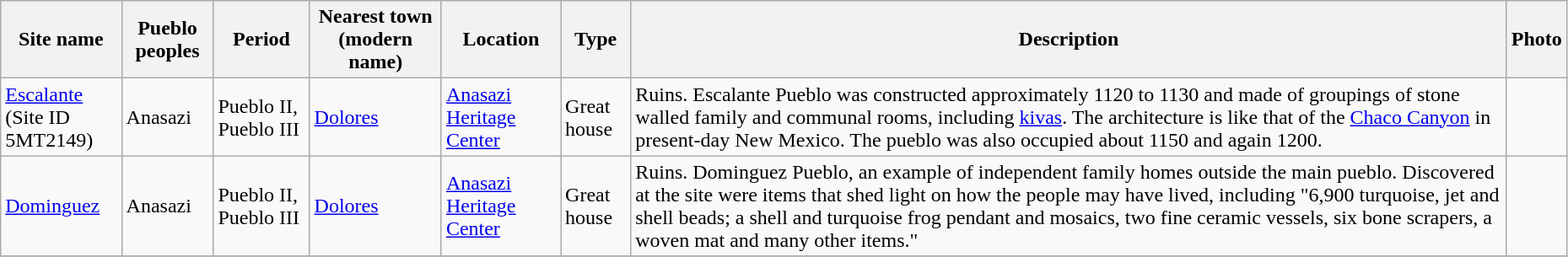<table class="wikitable sortable" style="width:98%">
<tr>
<th>Site name</th>
<th>Pueblo peoples</th>
<th>Period</th>
<th>Nearest town (modern name)</th>
<th>Location</th>
<th>Type</th>
<th>Description</th>
<th>Photo</th>
</tr>
<tr>
<td><a href='#'>Escalante</a><br>(Site ID 5MT2149)</td>
<td>Anasazi</td>
<td>Pueblo II, Pueblo III</td>
<td><a href='#'>Dolores</a></td>
<td><a href='#'>Anasazi Heritage Center</a></td>
<td>Great house</td>
<td>Ruins. Escalante Pueblo was constructed approximately 1120 to 1130 and made of groupings of stone walled family and communal rooms, including <a href='#'>kivas</a>.  The architecture is like that of the <a href='#'>Chaco Canyon</a> in present-day New Mexico. The pueblo was also occupied about 1150 and again 1200.</td>
<td></td>
</tr>
<tr>
<td><a href='#'>Dominguez</a></td>
<td>Anasazi</td>
<td>Pueblo II, Pueblo III</td>
<td><a href='#'>Dolores</a></td>
<td><a href='#'>Anasazi Heritage Center</a></td>
<td>Great house</td>
<td>Ruins. Dominguez Pueblo, an example of independent family homes outside the main pueblo.  Discovered at the site were items that shed light on how the people may have lived, including "6,900 turquoise, jet and shell beads; a shell and turquoise frog pendant and mosaics, two fine ceramic vessels, six bone scrapers, a woven mat and many other items."</td>
<td></td>
</tr>
<tr>
</tr>
</table>
